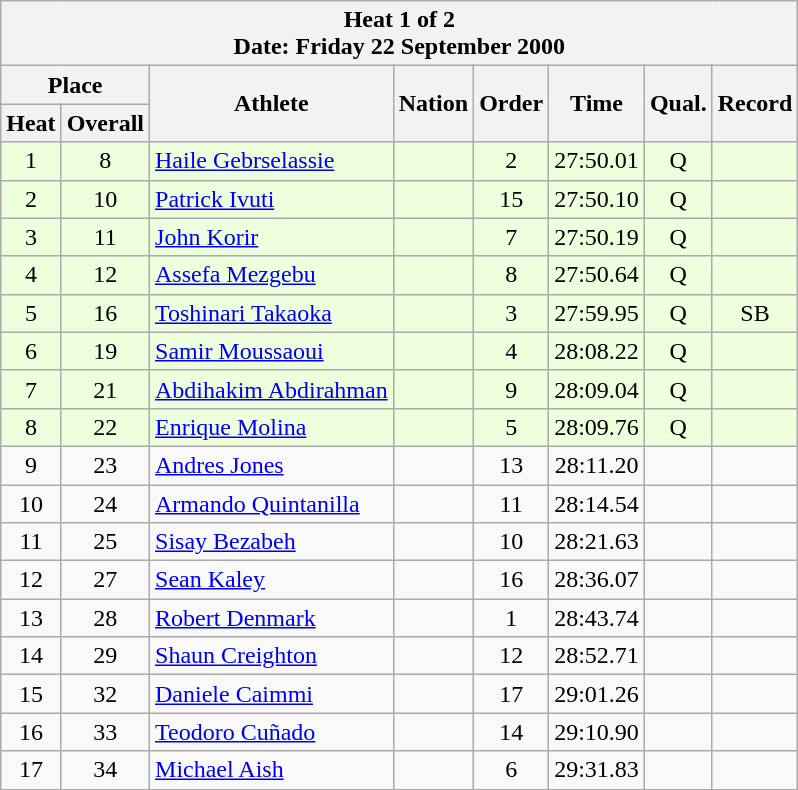<table class="wikitable sortable">
<tr>
<th colspan=9>Heat 1 of 2 <br> Date: Friday 22 September 2000 <br></th>
</tr>
<tr>
<th colspan=2>Place</th>
<th rowspan=2>Athlete</th>
<th rowspan=2>Nation</th>
<th rowspan=2>Order</th>
<th rowspan=2>Time</th>
<th rowspan=2>Qual.</th>
<th rowspan=2>Record</th>
</tr>
<tr>
<th>Heat</th>
<th>Overall</th>
</tr>
<tr bgcolor = "eeffdd">
<td align="center">1</td>
<td align="center">8</td>
<td align="left"><a href='#'>Haile Gebrselassie</a></td>
<td align="left"></td>
<td align="center">2</td>
<td align="center">27:50.01</td>
<td align="center">Q</td>
<td align="center"></td>
</tr>
<tr bgcolor = "eeffdd">
<td align="center">2</td>
<td align="center">10</td>
<td align="left"><a href='#'>Patrick Ivuti</a></td>
<td align="left"></td>
<td align="center">15</td>
<td align="center">27:50.10</td>
<td align="center">Q</td>
<td align="center"></td>
</tr>
<tr bgcolor = "eeffdd">
<td align="center">3</td>
<td align="center">11</td>
<td align="left"><a href='#'>John Korir</a></td>
<td align="left"></td>
<td align="center">7</td>
<td align="center">27:50.19</td>
<td align="center">Q</td>
<td align="center"></td>
</tr>
<tr bgcolor = "eeffdd">
<td align="center">4</td>
<td align="center">12</td>
<td align="left"><a href='#'>Assefa Mezgebu</a></td>
<td align="left"></td>
<td align="center">8</td>
<td align="center">27:50.64</td>
<td align="center">Q</td>
<td align="center"></td>
</tr>
<tr bgcolor = "eeffdd">
<td align="center">5</td>
<td align="center">16</td>
<td align="left"><a href='#'>Toshinari Takaoka</a></td>
<td align="left"></td>
<td align="center">3</td>
<td align="center">27:59.95</td>
<td align="center">Q</td>
<td align="center">SB</td>
</tr>
<tr bgcolor = "eeffdd">
<td align="center">6</td>
<td align="center">19</td>
<td align="left"><a href='#'>Samir Moussaoui</a></td>
<td align="left"></td>
<td align="center">4</td>
<td align="center">28:08.22</td>
<td align="center">Q</td>
<td align="center"></td>
</tr>
<tr bgcolor = "eeffdd">
<td align="center">7</td>
<td align="center">21</td>
<td align="left"><a href='#'>Abdihakim Abdirahman</a></td>
<td align="left"></td>
<td align="center">9</td>
<td align="center">28:09.04</td>
<td align="center">Q</td>
<td align="center"></td>
</tr>
<tr bgcolor = "eeffdd">
<td align="center">8</td>
<td align="center">22</td>
<td align="left"><a href='#'>Enrique Molina</a></td>
<td align="left"></td>
<td align="center">5</td>
<td align="center">28:09.76</td>
<td align="center">Q</td>
<td align="center"></td>
</tr>
<tr>
<td align="center">9</td>
<td align="center">23</td>
<td align="left"><a href='#'>Andres Jones</a></td>
<td align="left"></td>
<td align="center">13</td>
<td align="center">28:11.20</td>
<td align="center"></td>
<td align="center"></td>
</tr>
<tr>
<td align="center">10</td>
<td align="center">24</td>
<td align="left"><a href='#'>Armando Quintanilla</a></td>
<td align="left"></td>
<td align="center">11</td>
<td align="center">28:14.54</td>
<td align="center"></td>
<td align="center"></td>
</tr>
<tr>
<td align="center">11</td>
<td align="center">25</td>
<td align="left"><a href='#'>Sisay Bezabeh</a></td>
<td align="left"></td>
<td align="center">10</td>
<td align="center">28:21.63</td>
<td align="center"></td>
<td align="center"></td>
</tr>
<tr>
<td align="center">12</td>
<td align="center">27</td>
<td align="left"><a href='#'>Sean Kaley</a></td>
<td align="left"></td>
<td align="center">16</td>
<td align="center">28:36.07</td>
<td align="center"></td>
<td align="center"></td>
</tr>
<tr>
<td align="center">13</td>
<td align="center">28</td>
<td align="left"><a href='#'>Robert Denmark</a></td>
<td align="left"></td>
<td align="center">1</td>
<td align="center">28:43.74</td>
<td align="center"></td>
<td align="center"></td>
</tr>
<tr>
<td align="center">14</td>
<td align="center">29</td>
<td align="left"><a href='#'>Shaun Creighton</a></td>
<td align="left"></td>
<td align="center">12</td>
<td align="center">28:52.71</td>
<td align="center"></td>
<td align="center"></td>
</tr>
<tr>
<td align="center">15</td>
<td align="center">32</td>
<td align="left"><a href='#'>Daniele Caimmi</a></td>
<td align="left"></td>
<td align="center">17</td>
<td align="center">29:01.26</td>
<td align="center"></td>
<td align="center"></td>
</tr>
<tr>
<td align="center">16</td>
<td align="center">33</td>
<td align="left"><a href='#'>Teodoro Cuñado</a></td>
<td align="left"></td>
<td align="center">14</td>
<td align="center">29:10.90</td>
<td align="center"></td>
<td align="center"></td>
</tr>
<tr>
<td align="center">17</td>
<td align="center">34</td>
<td align="left"><a href='#'>Michael Aish</a></td>
<td align="left"></td>
<td align="center">6</td>
<td align="center">29:31.83</td>
<td align="center"></td>
<td align="center"></td>
</tr>
</table>
